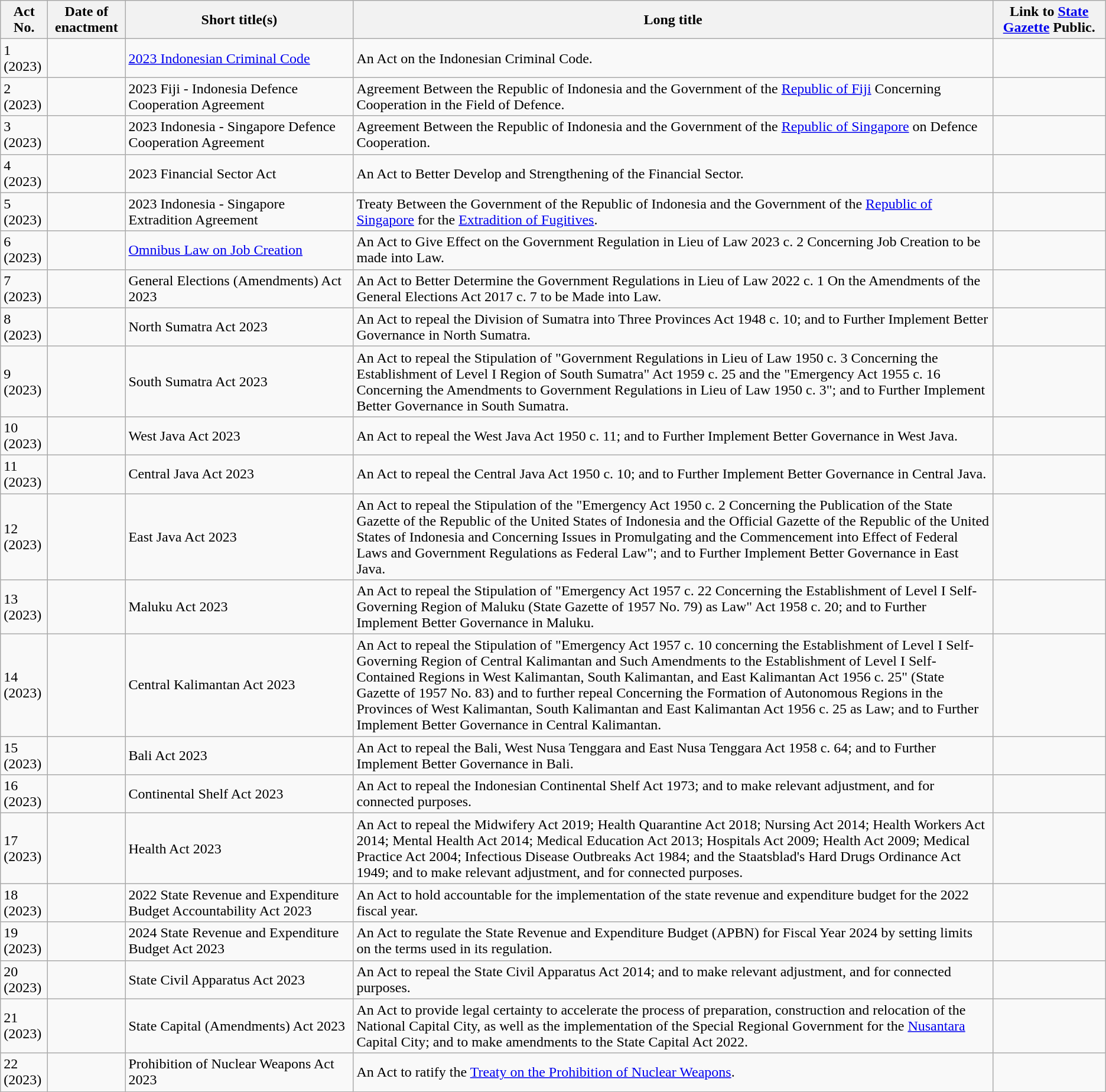<table class="wikitable sortable">
<tr>
<th class="sortable">Act No. </th>
<th>Date of enactment</th>
<th class="sortable" style="width:250px;">Short title(s)</th>
<th>Long title</th>
<th class="unsortable" style="width:120px;">Link to <a href='#'>State Gazette</a> Public. </th>
</tr>
<tr>
<td>1 (2023)</td>
<td></td>
<td><a href='#'>2023 Indonesian Criminal Code</a></td>
<td>An Act on the Indonesian Criminal Code.</td>
<td></td>
</tr>
<tr>
<td>2 (2023)</td>
<td></td>
<td>2023 Fiji - Indonesia Defence Cooperation Agreement</td>
<td>Agreement Between the Republic of Indonesia and the Government of the <a href='#'>Republic of Fiji</a> Concerning Cooperation in the Field of Defence.</td>
<td></td>
</tr>
<tr>
<td>3 (2023)</td>
<td></td>
<td>2023 Indonesia - Singapore Defence Cooperation Agreement</td>
<td>Agreement Between the Republic of Indonesia and the Government of the <a href='#'>Republic of Singapore</a> on Defence Cooperation.</td>
<td></td>
</tr>
<tr>
<td>4 (2023)</td>
<td></td>
<td>2023 Financial Sector Act</td>
<td>An Act to Better Develop and Strengthening of the Financial Sector.</td>
<td></td>
</tr>
<tr>
<td>5 (2023)</td>
<td></td>
<td>2023 Indonesia - Singapore Extradition Agreement</td>
<td>Treaty Between the Government of the Republic of Indonesia and the Government of the <a href='#'>Republic of Singapore</a> for the <a href='#'>Extradition of Fugitives</a>.</td>
<td></td>
</tr>
<tr>
<td>6 (2023)</td>
<td></td>
<td><a href='#'>Omnibus Law on Job Creation</a></td>
<td>An Act to Give Effect on the Government Regulation in Lieu of Law 2023 c. 2 Concerning Job Creation to be made into Law.</td>
<td></td>
</tr>
<tr>
<td>7 (2023)</td>
<td></td>
<td>General Elections (Amendments) Act 2023</td>
<td>An Act to Better Determine the Government Regulations in Lieu of Law 2022 c. 1 On the Amendments of the General Elections Act 2017 c. 7 to be Made into Law.</td>
<td></td>
</tr>
<tr>
<td>8 (2023)</td>
<td></td>
<td>North Sumatra Act 2023</td>
<td>An Act to repeal the Division of Sumatra into Three Provinces Act 1948 c. 10; and to Further Implement Better Governance in North Sumatra.</td>
<td></td>
</tr>
<tr>
<td>9 (2023)</td>
<td></td>
<td>South Sumatra Act 2023</td>
<td>An Act to repeal the Stipulation of "Government Regulations in Lieu of Law 1950 c. 3 Concerning the Establishment of Level I Region of South Sumatra" Act 1959 c. 25 and the "Emergency Act 1955 c. 16 Concerning the Amendments to Government Regulations in Lieu of Law 1950 c. 3"; and to Further Implement Better Governance in South Sumatra.</td>
<td></td>
</tr>
<tr>
<td>10 (2023)</td>
<td></td>
<td>West Java Act 2023</td>
<td>An Act to repeal the West Java Act 1950 c. 11; and to Further Implement Better Governance in West Java.</td>
<td></td>
</tr>
<tr>
<td>11 (2023)</td>
<td></td>
<td>Central Java Act 2023</td>
<td>An Act to repeal the Central Java Act 1950 c. 10; and to Further Implement Better Governance in Central Java.</td>
<td></td>
</tr>
<tr>
<td>12 (2023)</td>
<td></td>
<td>East Java Act 2023</td>
<td>An Act to repeal the Stipulation of the "Emergency Act 1950 c. 2 Concerning the Publication of the State Gazette of the Republic of the United States of Indonesia and the Official Gazette of the Republic of the United States of Indonesia and Concerning Issues in Promulgating and the Commencement into Effect of Federal Laws and Government Regulations as Federal Law"; and to Further Implement Better Governance in East Java.</td>
<td></td>
</tr>
<tr>
<td>13 (2023)</td>
<td></td>
<td>Maluku Act 2023</td>
<td>An Act to repeal the Stipulation of "Emergency Act 1957 c. 22 Concerning the Establishment of Level I Self-Governing Region of Maluku (State Gazette of 1957 No. 79) as Law" Act 1958 c. 20; and to Further Implement Better Governance in Maluku.</td>
<td></td>
</tr>
<tr>
<td>14 (2023)</td>
<td></td>
<td>Central Kalimantan Act 2023</td>
<td>An Act to repeal the Stipulation of "Emergency Act 1957 c. 10 concerning the Establishment of Level I Self-Governing Region of Central Kalimantan and Such Amendments to the Establishment of Level I Self-Contained Regions in West Kalimantan, South Kalimantan, and East Kalimantan Act 1956 c. 25" (State Gazette of 1957 No. 83) and to further repeal Concerning the Formation of Autonomous Regions in the Provinces of West Kalimantan, South Kalimantan and East Kalimantan Act 1956 c. 25 as Law; and to Further Implement Better Governance in Central Kalimantan.</td>
<td></td>
</tr>
<tr>
<td>15 (2023)</td>
<td></td>
<td>Bali Act 2023</td>
<td>An Act to repeal the Bali, West Nusa Tenggara and East Nusa Tenggara Act 1958 c. 64; and to Further Implement Better Governance in Bali.</td>
<td></td>
</tr>
<tr>
<td>16 (2023)</td>
<td></td>
<td>Continental Shelf Act 2023</td>
<td>An Act to repeal the Indonesian Continental Shelf Act 1973; and to make relevant adjustment, and for connected purposes.</td>
<td></td>
</tr>
<tr>
<td>17 (2023)</td>
<td></td>
<td>Health Act 2023</td>
<td>An Act to repeal the Midwifery Act 2019; Health Quarantine Act 2018; Nursing Act 2014; Health Workers Act 2014; Mental Health Act 2014; Medical Education Act 2013; Hospitals Act 2009; Health Act 2009; Medical Practice Act 2004; Infectious Disease Outbreaks Act 1984; and the Staatsblad's Hard Drugs Ordinance Act 1949; and to make relevant adjustment, and for connected purposes.</td>
<td></td>
</tr>
<tr>
<td>18 (2023)</td>
<td></td>
<td>2022 State Revenue and Expenditure Budget Accountability Act 2023</td>
<td>An Act to hold accountable for the implementation of the state revenue and expenditure budget for the 2022 fiscal year.</td>
<td></td>
</tr>
<tr>
<td>19 (2023)</td>
<td></td>
<td>2024 State Revenue and Expenditure Budget Act 2023</td>
<td>An Act to regulate the State Revenue and Expenditure Budget (APBN) for Fiscal Year 2024 by setting limits on the terms used in its regulation.</td>
<td></td>
</tr>
<tr>
<td>20 (2023)</td>
<td></td>
<td>State Civil Apparatus Act 2023</td>
<td>An Act to repeal the State Civil Apparatus Act 2014; and to make relevant adjustment, and for connected purposes.</td>
<td></td>
</tr>
<tr>
<td>21 (2023)</td>
<td></td>
<td>State Capital (Amendments) Act 2023</td>
<td>An Act to provide legal certainty to accelerate the process of preparation, construction and relocation of the National Capital City, as well as the implementation of the Special Regional Government for the <a href='#'>Nusantara</a> Capital City; and to make amendments to the State Capital Act 2022.</td>
<td></td>
</tr>
<tr>
<td>22 (2023)</td>
<td></td>
<td>Prohibition of Nuclear Weapons Act 2023</td>
<td>An Act to ratify the <a href='#'>Treaty on the Prohibition of Nuclear Weapons</a>.</td>
<td></td>
</tr>
</table>
